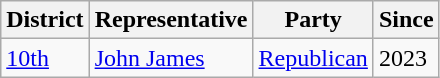<table class="wikitable">
<tr>
<th>District</th>
<th>Representative</th>
<th>Party</th>
<th>Since</th>
</tr>
<tr>
<td><a href='#'>10th</a></td>
<td><a href='#'>John James</a></td>
<td><a href='#'>Republican</a></td>
<td>2023</td>
</tr>
</table>
